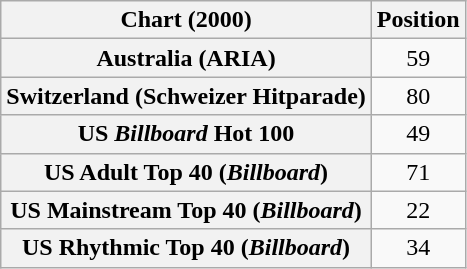<table class="wikitable sortable plainrowheaders" style="text-align:center">
<tr>
<th>Chart (2000)</th>
<th>Position</th>
</tr>
<tr>
<th scope="row">Australia (ARIA)</th>
<td>59</td>
</tr>
<tr>
<th scope="row">Switzerland (Schweizer Hitparade)</th>
<td>80</td>
</tr>
<tr>
<th scope="row">US <em>Billboard</em> Hot 100</th>
<td>49</td>
</tr>
<tr>
<th scope="row">US Adult Top 40 (<em>Billboard</em>)</th>
<td>71</td>
</tr>
<tr>
<th scope="row">US Mainstream Top 40 (<em>Billboard</em>)</th>
<td>22</td>
</tr>
<tr>
<th scope="row">US Rhythmic Top 40 (<em>Billboard</em>)</th>
<td>34</td>
</tr>
</table>
